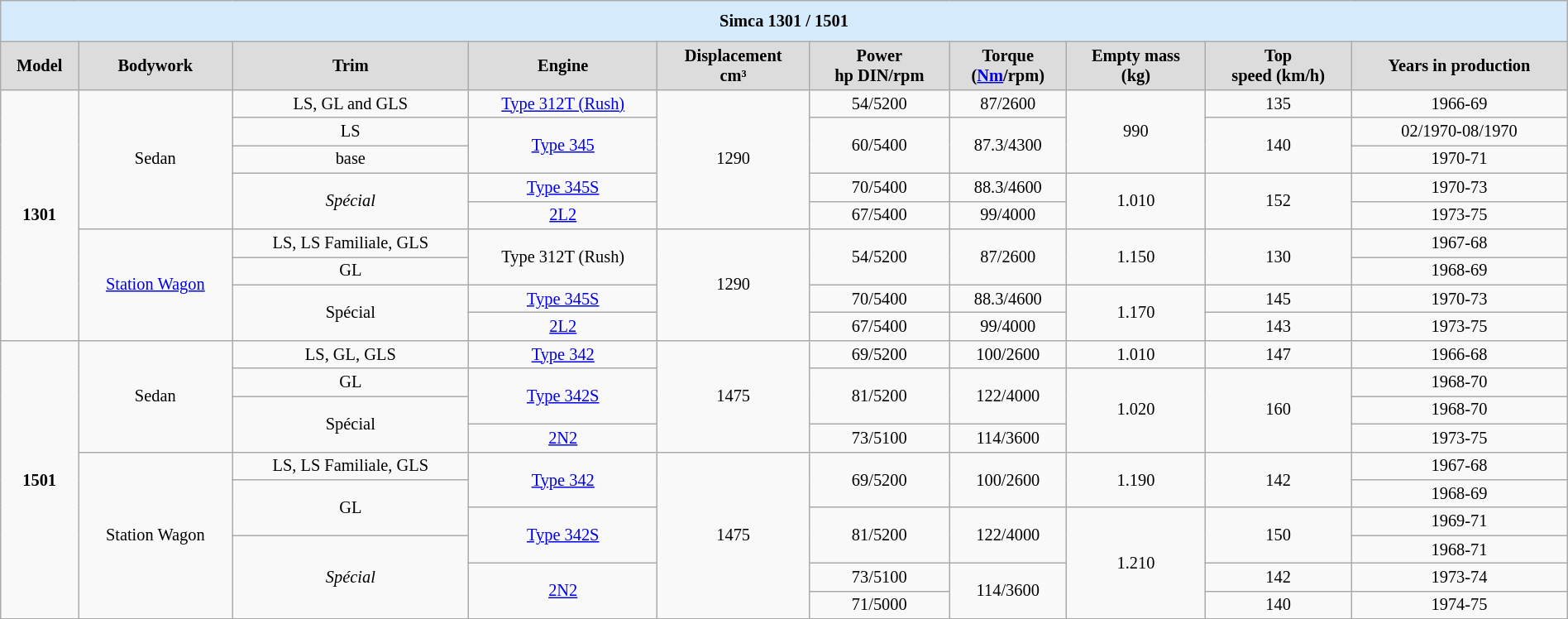<table class="wikitable" style="text-align:center; font-size:85%; width:100%">
<tr>
<td colspan=13 style="height:27px; background:#D5EAFB; text-align:center; font-weight:bold">Simca 1301 / 1501</td>
</tr>
<tr style="background:#DCDCDC; font-weight:bold">
<td>Model</td>
<td>Bodywork</td>
<td>Trim</td>
<td>Engine</td>
<td>Displacement<br>cm³</td>
<td>Power<br>hp DIN/rpm</td>
<td>Torque<br>(<a href='#'>Nm</a>/rpm)</td>
<td>Empty mass<br>(kg)</td>
<td>Top<br>speed (km/h)</td>
<td>Years in production</td>
</tr>
<tr>
<td rowspan="9"><strong>1301</strong></td>
<td rowspan="5">Sedan</td>
<td>LS, GL and GLS</td>
<td><a href='#'>Type 312T (Rush)</a></td>
<td rowspan="5">1290</td>
<td>54/5200</td>
<td>87/2600</td>
<td rowspan="3">990</td>
<td>135</td>
<td>1966-69</td>
</tr>
<tr>
<td>LS</td>
<td rowspan="2"><a href='#'>Type 345</a></td>
<td rowspan="2">60/5400</td>
<td rowspan="2">87.3/4300</td>
<td rowspan="2">140</td>
<td>02/1970-08/1970</td>
</tr>
<tr>
<td>base</td>
<td>1970-71</td>
</tr>
<tr>
<td rowspan="2"><em>Spécial</em></td>
<td><a href='#'>Type 345S</a></td>
<td>70/5400</td>
<td>88.3/4600</td>
<td rowspan="2">1.010</td>
<td rowspan="2">152</td>
<td>1970-73</td>
</tr>
<tr>
<td><a href='#'>2L2</a></td>
<td>67/5400</td>
<td>99/4000</td>
<td>1973-75</td>
</tr>
<tr>
<td rowspan="4"><a href='#'>Station Wagon</a></td>
<td>LS, LS Familiale, GLS</td>
<td rowspan="2">Type 312T (Rush)</td>
<td rowspan="4">1290</td>
<td rowspan="2">54/5200</td>
<td rowspan="2">87/2600</td>
<td rowspan="2">1.150</td>
<td rowspan="2">130</td>
<td>1967-68</td>
</tr>
<tr>
<td>GL</td>
<td>1968-69</td>
</tr>
<tr>
<td rowspan="2">Spécial</td>
<td><a href='#'>Type 345S</a></td>
<td>70/5400</td>
<td>88.3/4600</td>
<td rowspan="2">1.170</td>
<td>145</td>
<td>1970-73</td>
</tr>
<tr>
<td><a href='#'>2L2</a></td>
<td>67/5400</td>
<td>99/4000</td>
<td>143</td>
<td>1973-75</td>
</tr>
<tr>
<td rowspan="10"><strong>1501</strong></td>
<td rowspan="4">Sedan</td>
<td>LS, GL, GLS</td>
<td><a href='#'>Type 342</a></td>
<td rowspan="4">1475</td>
<td>69/5200</td>
<td>100/2600</td>
<td>1.010</td>
<td>147</td>
<td>1966-68</td>
</tr>
<tr>
<td>GL</td>
<td rowspan="2"><a href='#'>Type 342S</a></td>
<td rowspan="2">81/5200</td>
<td rowspan="2">122/4000</td>
<td rowspan="3">1.020</td>
<td rowspan="3">160</td>
<td>1968-70</td>
</tr>
<tr>
<td rowspan="2">Spécial</td>
<td>1968-70</td>
</tr>
<tr>
<td><a href='#'>2N2</a></td>
<td>73/5100</td>
<td>114/3600</td>
<td>1973-75</td>
</tr>
<tr>
<td rowspan="6">Station Wagon</td>
<td>LS, LS Familiale, GLS</td>
<td rowspan="2"><a href='#'>Type 342</a></td>
<td rowspan="6">1475</td>
<td rowspan="2">69/5200</td>
<td rowspan="2">100/2600</td>
<td rowspan="2">1.190</td>
<td rowspan="2">142</td>
<td>1967-68</td>
</tr>
<tr>
<td rowspan="2">GL</td>
<td>1968-69</td>
</tr>
<tr>
<td rowspan="2"><a href='#'>Type 342S</a></td>
<td rowspan="2">81/5200</td>
<td rowspan="2">122/4000</td>
<td rowspan="4">1.210</td>
<td rowspan="2">150</td>
<td>1969-71</td>
</tr>
<tr>
<td rowspan="3"><em>Spécial</em></td>
<td>1968-71</td>
</tr>
<tr>
<td rowspan="2"><a href='#'>2N2</a></td>
<td>73/5100</td>
<td rowspan="2">114/3600</td>
<td>142</td>
<td>1973-74</td>
</tr>
<tr>
<td>71/5000</td>
<td>140</td>
<td>1974-75</td>
</tr>
</table>
